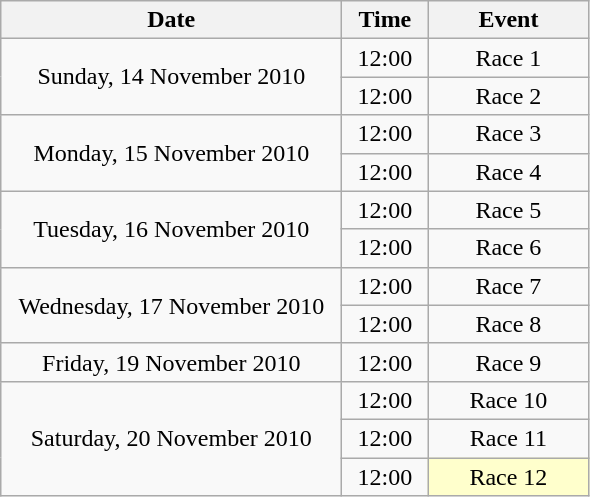<table class = "wikitable" style="text-align:center;">
<tr>
<th width=220>Date</th>
<th width=50>Time</th>
<th width=100>Event</th>
</tr>
<tr>
<td rowspan=2>Sunday, 14 November 2010</td>
<td>12:00</td>
<td>Race 1</td>
</tr>
<tr>
<td>12:00</td>
<td>Race 2</td>
</tr>
<tr>
<td rowspan=2>Monday, 15 November 2010</td>
<td>12:00</td>
<td>Race 3</td>
</tr>
<tr>
<td>12:00</td>
<td>Race 4</td>
</tr>
<tr>
<td rowspan=2>Tuesday, 16 November 2010</td>
<td>12:00</td>
<td>Race 5</td>
</tr>
<tr>
<td>12:00</td>
<td>Race 6</td>
</tr>
<tr>
<td rowspan=2>Wednesday, 17 November 2010</td>
<td>12:00</td>
<td>Race 7</td>
</tr>
<tr>
<td>12:00</td>
<td>Race 8</td>
</tr>
<tr>
<td>Friday, 19 November 2010</td>
<td>12:00</td>
<td>Race 9</td>
</tr>
<tr>
<td rowspan=3>Saturday, 20 November 2010</td>
<td>12:00</td>
<td>Race 10</td>
</tr>
<tr>
<td>12:00</td>
<td>Race 11</td>
</tr>
<tr>
<td>12:00</td>
<td bgcolor=ffffcc>Race 12</td>
</tr>
</table>
